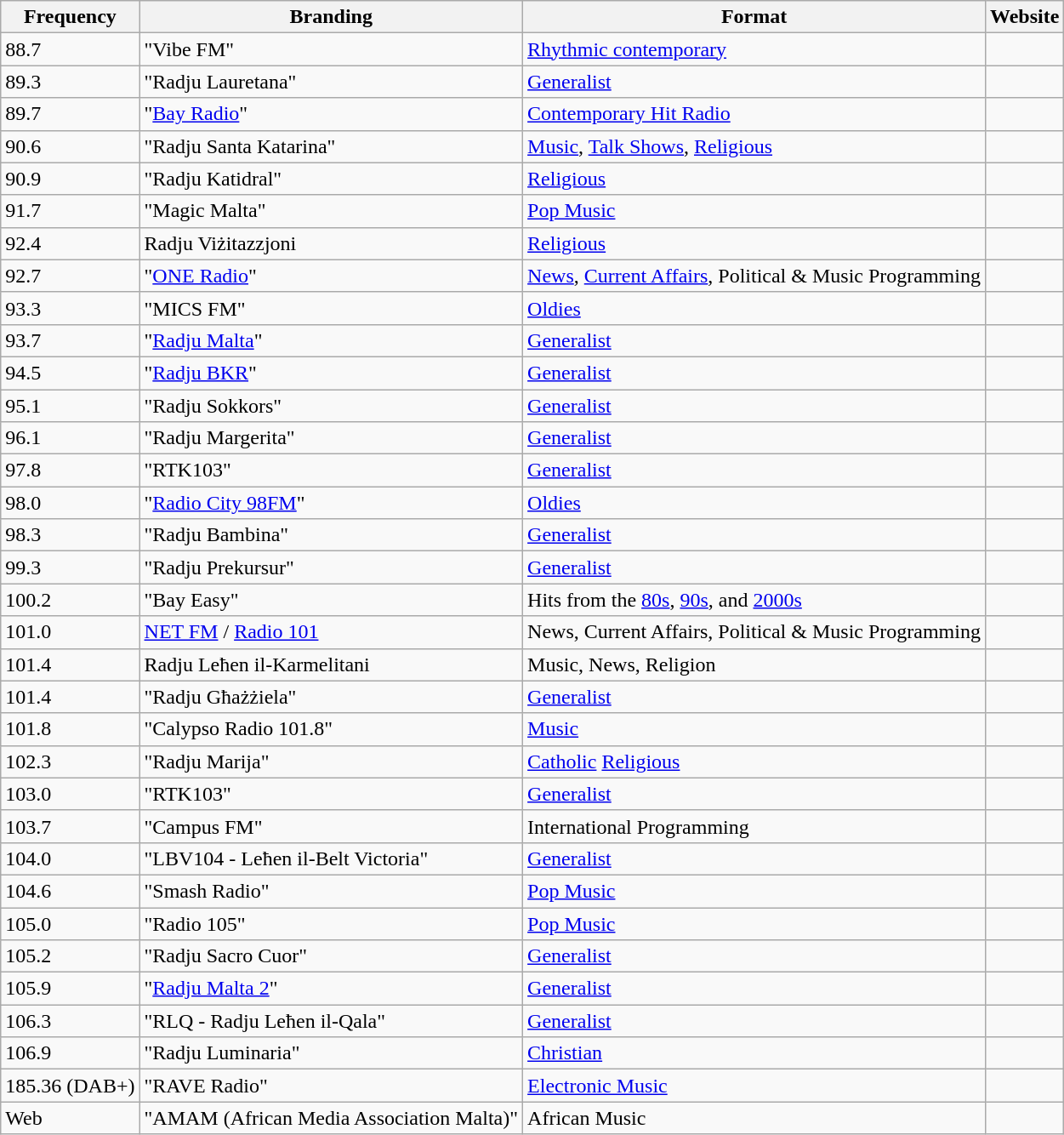<table class="wikitable sortable">
<tr>
<th>Frequency</th>
<th>Branding</th>
<th>Format</th>
<th>Website</th>
</tr>
<tr>
<td>88.7</td>
<td>"Vibe FM"</td>
<td><a href='#'>Rhythmic contemporary</a></td>
<td><sup></sup></td>
</tr>
<tr>
<td>89.3</td>
<td>"Radju Lauretana"</td>
<td><a href='#'>Generalist</a></td>
<td><sup></sup></td>
</tr>
<tr>
<td>89.7</td>
<td>"<a href='#'>Bay Radio</a>"</td>
<td><a href='#'>Contemporary Hit Radio</a></td>
<td><sup></sup></td>
</tr>
<tr>
<td>90.6</td>
<td>"Radju Santa Katarina"</td>
<td><a href='#'>Music</a>, <a href='#'>Talk Shows</a>, <a href='#'>Religious</a></td>
<td><sup></sup></td>
</tr>
<tr>
<td>90.9</td>
<td>"Radju Katidral"</td>
<td><a href='#'>Religious</a></td>
<td><sup></sup></td>
</tr>
<tr>
<td>91.7</td>
<td>"Magic Malta"</td>
<td><a href='#'>Pop Music</a></td>
<td><sup></sup></td>
</tr>
<tr>
<td>92.4</td>
<td>Radju Viżitazzjoni</td>
<td><a href='#'>Religious</a></td>
<td></td>
</tr>
<tr>
<td>92.7</td>
<td>"<a href='#'>ONE Radio</a>"</td>
<td><a href='#'>News</a>, <a href='#'>Current Affairs</a>, Political & Music Programming</td>
<td><sup></sup></td>
</tr>
<tr>
<td>93.3</td>
<td>"MICS FM"</td>
<td><a href='#'>Oldies</a></td>
<td><sup></sup></td>
</tr>
<tr>
<td>93.7</td>
<td>"<a href='#'>Radju Malta</a>"</td>
<td><a href='#'>Generalist</a></td>
<td><sup></sup></td>
</tr>
<tr>
<td>94.5</td>
<td>"<a href='#'>Radju BKR</a>"</td>
<td><a href='#'>Generalist</a></td>
<td><sup></sup></td>
</tr>
<tr>
<td>95.1</td>
<td>"Radju Sokkors"</td>
<td><a href='#'>Generalist</a></td>
<td></td>
</tr>
<tr>
<td>96.1</td>
<td>"Radju Margerita"</td>
<td><a href='#'>Generalist</a></td>
<td><sup></sup></td>
</tr>
<tr>
<td>97.8</td>
<td>"RTK103"</td>
<td><a href='#'>Generalist</a></td>
<td><sup></sup></td>
</tr>
<tr>
<td>98.0</td>
<td>"<a href='#'>Radio City 98FM</a>"</td>
<td><a href='#'>Oldies</a></td>
<td><sup></sup></td>
</tr>
<tr>
<td>98.3</td>
<td>"Radju Bambina"</td>
<td><a href='#'>Generalist</a></td>
<td></td>
</tr>
<tr>
<td>99.3</td>
<td>"Radju Prekursur"</td>
<td><a href='#'>Generalist</a></td>
<td><sup></sup></td>
</tr>
<tr>
<td>100.2</td>
<td>"Bay Easy"</td>
<td>Hits from the <a href='#'>80s</a>, <a href='#'>90s</a>, and <a href='#'>2000s</a></td>
<td></td>
</tr>
<tr>
<td>101.0</td>
<td><a href='#'>NET FM</a> / <a href='#'>Radio 101</a></td>
<td>News, Current Affairs, Political & Music Programming</td>
<td><sup></sup></td>
</tr>
<tr>
<td>101.4</td>
<td>Radju Leħen il-Karmelitani</td>
<td>Music, News, Religion</td>
<td></td>
</tr>
<tr>
<td>101.4</td>
<td>"Radju Għażżiela"</td>
<td><a href='#'>Generalist</a></td>
<td><sup></sup></td>
</tr>
<tr>
<td>101.8</td>
<td>"Calypso Radio 101.8"</td>
<td><a href='#'>Music</a></td>
<td><sup></sup></td>
</tr>
<tr>
<td>102.3</td>
<td>"Radju Marija"</td>
<td><a href='#'>Catholic</a> <a href='#'>Religious</a></td>
<td><sup></sup></td>
</tr>
<tr>
<td>103.0</td>
<td>"RTK103"</td>
<td><a href='#'>Generalist</a></td>
<td><sup></sup></td>
</tr>
<tr>
<td>103.7</td>
<td>"Campus FM"</td>
<td>International Programming</td>
<td><sup></sup></td>
</tr>
<tr>
<td>104.0</td>
<td>"LBV104 - Leħen il-Belt Victoria"</td>
<td><a href='#'>Generalist</a></td>
<td><sup></sup></td>
</tr>
<tr>
<td>104.6</td>
<td>"Smash Radio"</td>
<td><a href='#'>Pop Music</a></td>
<td><sup></sup></td>
</tr>
<tr>
<td>105.0</td>
<td>"Radio 105"</td>
<td><a href='#'>Pop Music</a></td>
<td><sup></sup></td>
</tr>
<tr>
<td>105.2</td>
<td>"Radju Sacro Cuor"</td>
<td><a href='#'>Generalist</a></td>
<td></td>
</tr>
<tr>
<td>105.9</td>
<td>"<a href='#'>Radju Malta 2</a>"</td>
<td><a href='#'>Generalist</a></td>
<td><sup></sup></td>
</tr>
<tr>
<td>106.3</td>
<td>"RLQ - Radju Leħen il-Qala"</td>
<td><a href='#'>Generalist</a></td>
<td><sup></sup></td>
</tr>
<tr>
<td>106.9</td>
<td>"Radju Luminaria"</td>
<td><a href='#'>Christian</a></td>
<td><sup></sup></td>
</tr>
<tr>
<td>185.36 (DAB+)</td>
<td>"RAVE Radio"</td>
<td><a href='#'>Electronic Music</a></td>
<td><sup></sup></td>
</tr>
<tr>
<td>Web</td>
<td>"AMAM (African Media Association Malta)"</td>
<td>African Music</td>
<td></td>
</tr>
</table>
